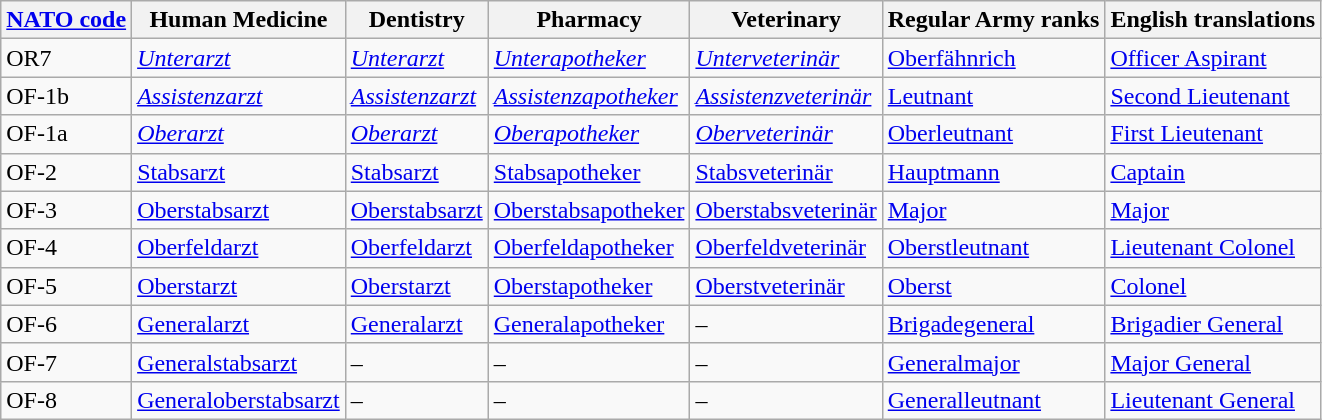<table class="wikitable">
<tr>
<th><a href='#'>NATO code</a></th>
<th>Human Medicine</th>
<th>Dentistry</th>
<th>Pharmacy</th>
<th>Veterinary</th>
<th>Regular Army ranks</th>
<th>English translations</th>
</tr>
<tr>
<td>OR7</td>
<td><em><a href='#'>Unterarzt</a></em></td>
<td><em><a href='#'>Unterarzt</a></em></td>
<td><em><a href='#'>Unterapotheker</a></em></td>
<td><em><a href='#'>Unterveterinär</a></em></td>
<td><a href='#'>Oberfähnrich</a></td>
<td><a href='#'>Officer Aspirant</a></td>
</tr>
<tr>
<td>OF-1b</td>
<td><em><a href='#'>Assistenzarzt</a></em></td>
<td><em><a href='#'>Assistenzarzt</a></em></td>
<td><em><a href='#'>Assistenzapotheker</a></em></td>
<td><em><a href='#'>Assistenzveterinär</a></em></td>
<td><a href='#'>Leutnant</a></td>
<td><a href='#'>Second Lieutenant</a></td>
</tr>
<tr>
<td>OF-1a</td>
<td><em><a href='#'>Oberarzt</a></em></td>
<td><em><a href='#'>Oberarzt</a></em></td>
<td><em><a href='#'>Oberapotheker</a></em></td>
<td><em><a href='#'>Oberveterinär</a></em></td>
<td><a href='#'>Oberleutnant</a></td>
<td><a href='#'>First Lieutenant</a></td>
</tr>
<tr>
<td>OF-2</td>
<td><a href='#'>Stabsarzt</a></td>
<td><a href='#'>Stabsarzt</a></td>
<td><a href='#'>Stabsapotheker</a></td>
<td><a href='#'>Stabsveterinär</a></td>
<td><a href='#'>Hauptmann</a></td>
<td><a href='#'>Captain</a></td>
</tr>
<tr>
<td>OF-3</td>
<td><a href='#'>Oberstabsarzt</a></td>
<td><a href='#'>Oberstabsarzt</a></td>
<td><a href='#'>Oberstabsapotheker</a></td>
<td><a href='#'>Oberstabsveterinär</a></td>
<td><a href='#'>Major</a></td>
<td><a href='#'>Major</a></td>
</tr>
<tr>
<td>OF-4</td>
<td><a href='#'>Oberfeldarzt</a></td>
<td><a href='#'>Oberfeldarzt</a></td>
<td><a href='#'>Oberfeldapotheker</a></td>
<td><a href='#'>Oberfeldveterinär</a></td>
<td><a href='#'>Oberstleutnant</a></td>
<td><a href='#'>Lieutenant Colonel</a></td>
</tr>
<tr>
<td>OF-5</td>
<td><a href='#'>Oberstarzt</a></td>
<td><a href='#'>Oberstarzt</a></td>
<td><a href='#'>Oberstapotheker</a></td>
<td><a href='#'>Oberstveterinär</a></td>
<td><a href='#'>Oberst</a></td>
<td><a href='#'>Colonel</a></td>
</tr>
<tr>
<td>OF-6</td>
<td><a href='#'>Generalarzt</a></td>
<td><a href='#'>Generalarzt</a></td>
<td><a href='#'>Generalapotheker</a></td>
<td>–</td>
<td><a href='#'>Brigadegeneral</a></td>
<td><a href='#'>Brigadier General</a></td>
</tr>
<tr>
<td>OF-7</td>
<td><a href='#'>Generalstabsarzt</a></td>
<td>–</td>
<td>–</td>
<td>–</td>
<td><a href='#'>Generalmajor</a></td>
<td><a href='#'>Major General</a></td>
</tr>
<tr>
<td>OF-8</td>
<td><a href='#'>Generaloberstabsarzt</a></td>
<td>–</td>
<td>–</td>
<td>–</td>
<td><a href='#'>Generalleutnant</a></td>
<td><a href='#'>Lieutenant General</a></td>
</tr>
</table>
